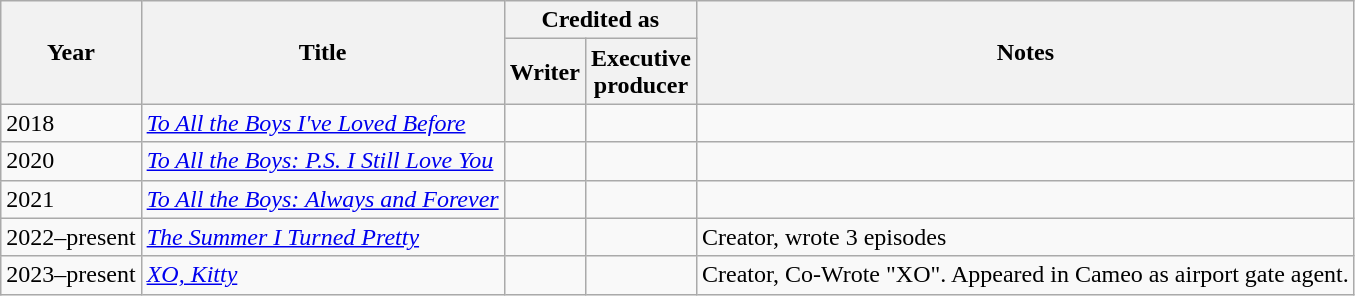<table class="wikitable">
<tr>
<th rowspan="2">Year</th>
<th rowspan="2">Title</th>
<th colspan="2">Credited as</th>
<th rowspan="2">Notes</th>
</tr>
<tr>
<th>Writer</th>
<th>Executive<br>producer</th>
</tr>
<tr>
<td>2018</td>
<td><em><a href='#'>To All the Boys I've Loved Before</a></em></td>
<td></td>
<td></td>
<td></td>
</tr>
<tr>
<td>2020</td>
<td><em><a href='#'>To All the Boys: P.S. I Still Love You</a></em></td>
<td></td>
<td></td>
<td></td>
</tr>
<tr>
<td>2021</td>
<td><em><a href='#'>To All the Boys: Always and Forever</a></em></td>
<td></td>
<td></td>
<td></td>
</tr>
<tr>
<td>2022–present</td>
<td><a href='#'><em>The Summer I Turned Pretty</em></a></td>
<td></td>
<td></td>
<td>Creator, wrote 3 episodes</td>
</tr>
<tr>
<td>2023–present</td>
<td><em><a href='#'>XO, Kitty</a></em></td>
<td></td>
<td></td>
<td>Creator, Co-Wrote "XO". Appeared in Cameo as airport gate agent.</td>
</tr>
</table>
